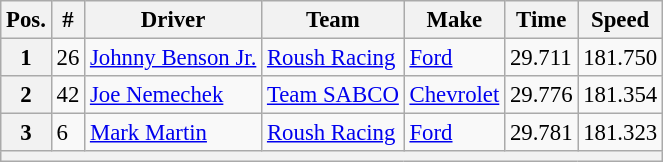<table class="wikitable" style="font-size:95%">
<tr>
<th>Pos.</th>
<th>#</th>
<th>Driver</th>
<th>Team</th>
<th>Make</th>
<th>Time</th>
<th>Speed</th>
</tr>
<tr>
<th>1</th>
<td>26</td>
<td><a href='#'>Johnny Benson Jr.</a></td>
<td><a href='#'>Roush Racing</a></td>
<td><a href='#'>Ford</a></td>
<td>29.711</td>
<td>181.750</td>
</tr>
<tr>
<th>2</th>
<td>42</td>
<td><a href='#'>Joe Nemechek</a></td>
<td><a href='#'>Team SABCO</a></td>
<td><a href='#'>Chevrolet</a></td>
<td>29.776</td>
<td>181.354</td>
</tr>
<tr>
<th>3</th>
<td>6</td>
<td><a href='#'>Mark Martin</a></td>
<td><a href='#'>Roush Racing</a></td>
<td><a href='#'>Ford</a></td>
<td>29.781</td>
<td>181.323</td>
</tr>
<tr>
<th colspan="7"></th>
</tr>
</table>
